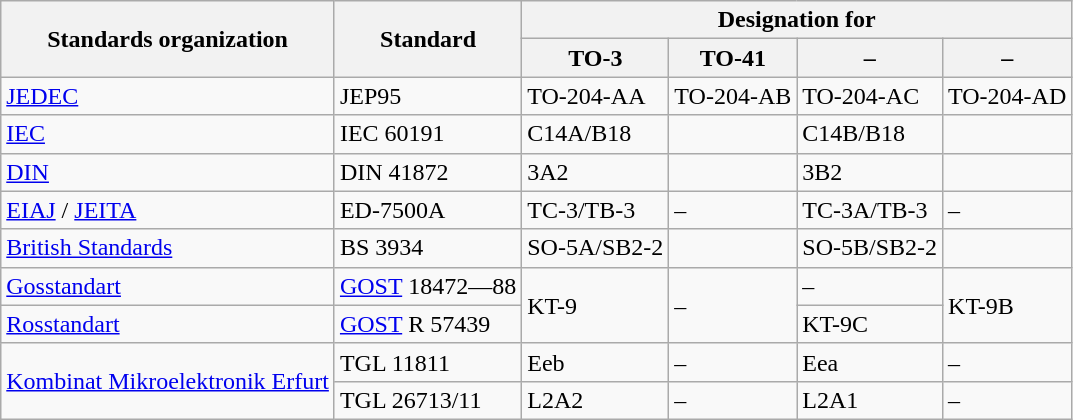<table class="wikitable sortable">
<tr>
<th rowspan=2>Standards organization</th>
<th rowspan=2>Standard</th>
<th colspan=4>Designation for</th>
</tr>
<tr>
<th>TO-3</th>
<th>TO-41</th>
<th>–</th>
<th>–</th>
</tr>
<tr>
<td><a href='#'>JEDEC</a></td>
<td>JEP95</td>
<td>TO-204-AA</td>
<td>TO-204-AB</td>
<td>TO-204-AC</td>
<td>TO-204-AD</td>
</tr>
<tr>
<td><a href='#'>IEC</a></td>
<td>IEC 60191</td>
<td>C14A/B18</td>
<td></td>
<td>C14B/B18</td>
<td></td>
</tr>
<tr>
<td><a href='#'>DIN</a></td>
<td>DIN 41872</td>
<td>3A2</td>
<td></td>
<td>3B2</td>
<td></td>
</tr>
<tr>
<td><a href='#'>EIAJ</a> / <a href='#'>JEITA</a></td>
<td>ED-7500A</td>
<td>TC-3/TB-3</td>
<td>–</td>
<td>TC-3A/TB-3</td>
<td>–</td>
</tr>
<tr>
<td><a href='#'>British Standards</a></td>
<td>BS 3934</td>
<td>SO-5A/SB2-2</td>
<td></td>
<td>SO-5B/SB2-2</td>
<td></td>
</tr>
<tr>
<td><a href='#'>Gosstandart</a></td>
<td><a href='#'>GOST</a> 18472—88</td>
<td rowspan=2>KT-9</td>
<td rowspan=2>–</td>
<td>–</td>
<td rowspan=2>KT-9B</td>
</tr>
<tr>
<td><a href='#'>Rosstandart</a></td>
<td><a href='#'>GOST</a> R 57439</td>
<td>KT-9C</td>
</tr>
<tr>
<td rowspan=2><a href='#'>Kombinat Mikroelektronik Erfurt</a></td>
<td>TGL 11811</td>
<td>Eeb</td>
<td>–</td>
<td>Eea</td>
<td>–</td>
</tr>
<tr>
<td>TGL 26713/11</td>
<td>L2A2</td>
<td>–</td>
<td>L2A1</td>
<td>–</td>
</tr>
</table>
